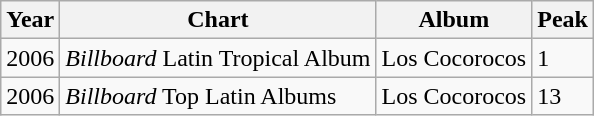<table class="wikitable">
<tr>
<th>Year</th>
<th>Chart</th>
<th>Album</th>
<th>Peak</th>
</tr>
<tr>
<td>2006</td>
<td><em>Billboard</em> Latin Tropical Album</td>
<td>Los Cocorocos</td>
<td>1</td>
</tr>
<tr>
<td>2006</td>
<td><em>Billboard</em> Top Latin Albums</td>
<td>Los Cocorocos</td>
<td>13</td>
</tr>
</table>
